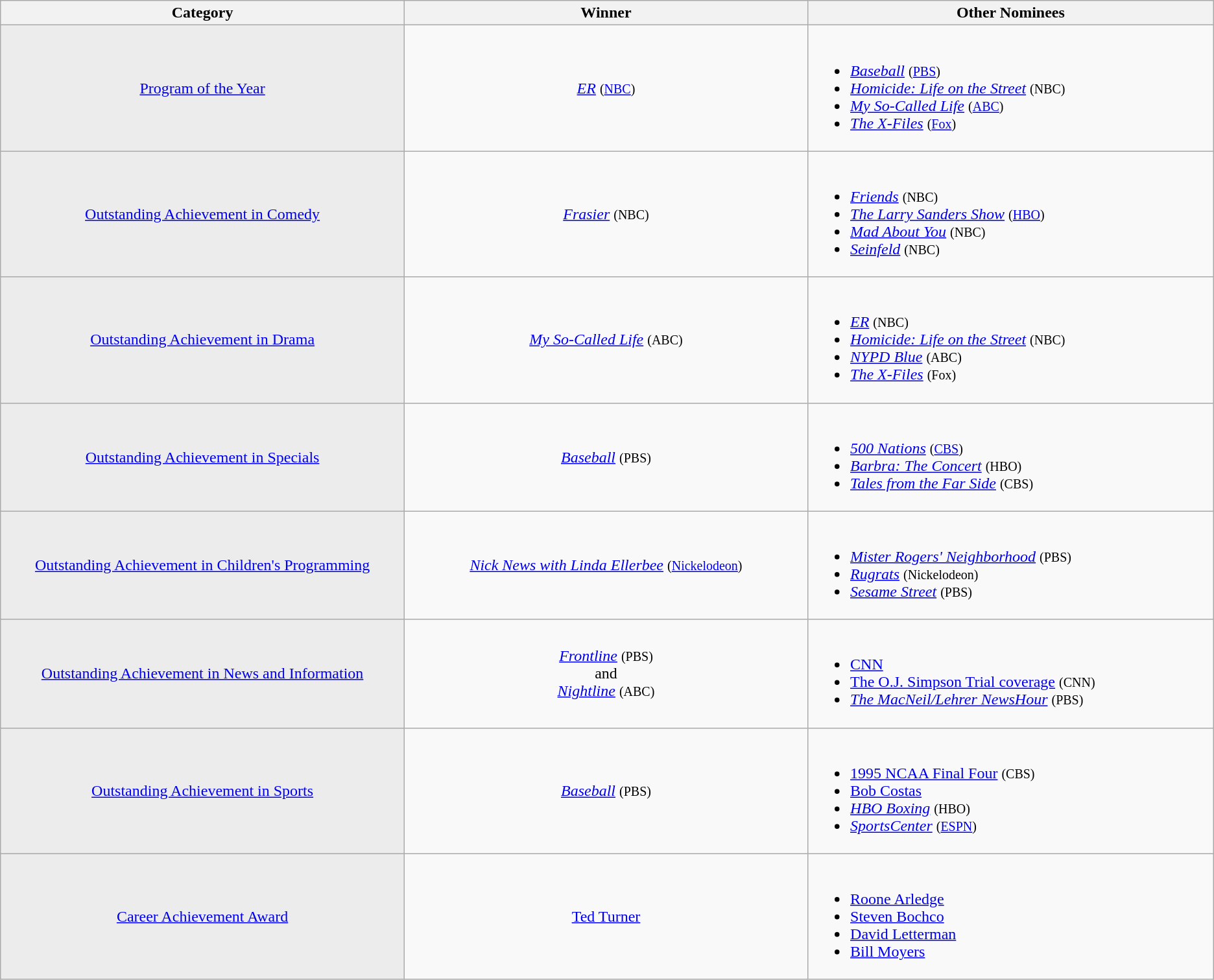<table class="wikitable">
<tr>
<th width="420">Category</th>
<th width="420">Winner</th>
<th width="420">Other Nominees</th>
</tr>
<tr>
<td align="center" style="background: #ececec; color: grey; vertical-align: middle; text-align: center;" class="table-na"><a href='#'>Program of the Year</a></td>
<td align="center"><em><a href='#'>ER</a></em> <small>(<a href='#'>NBC</a>)</small></td>
<td><br><ul><li><em><a href='#'>Baseball</a></em> <small>(<a href='#'>PBS</a>)</small></li><li><em><a href='#'>Homicide: Life on the Street</a></em> <small>(NBC)</small></li><li><em><a href='#'>My So-Called Life</a></em> <small>(<a href='#'>ABC</a>)</small></li><li><em><a href='#'>The X-Files</a></em> <small>(<a href='#'>Fox</a>)</small></li></ul></td>
</tr>
<tr>
<td align="center" style="background: #ececec; color: grey; vertical-align: middle; text-align: center;" class="table-na"><a href='#'>Outstanding Achievement in Comedy</a></td>
<td align="center"><em><a href='#'>Frasier</a></em> <small>(NBC)</small></td>
<td><br><ul><li><em><a href='#'>Friends</a></em> <small>(NBC)</small></li><li><em><a href='#'>The Larry Sanders Show</a></em> <small>(<a href='#'>HBO</a>)</small></li><li><em><a href='#'>Mad About You</a></em> <small>(NBC)</small></li><li><em><a href='#'>Seinfeld</a></em> <small>(NBC)</small></li></ul></td>
</tr>
<tr>
<td align="center" style="background: #ececec; color: grey; vertical-align: middle; text-align: center;" class="table-na"><a href='#'>Outstanding Achievement in Drama</a></td>
<td align="center"><em><a href='#'>My So-Called Life</a></em> <small>(ABC)</small></td>
<td><br><ul><li><em><a href='#'>ER</a></em> <small>(NBC)</small></li><li><em><a href='#'>Homicide: Life on the Street</a></em> <small>(NBC)</small></li><li><em><a href='#'>NYPD Blue</a></em> <small>(ABC)</small></li><li><em><a href='#'>The X-Files</a></em> <small>(Fox)</small></li></ul></td>
</tr>
<tr>
<td align="center" style="background: #ececec; color: grey; vertical-align: middle; text-align: center;" class="table-na"><a href='#'>Outstanding Achievement in Specials</a></td>
<td align="center"><em><a href='#'>Baseball</a></em> <small>(PBS)</small></td>
<td><br><ul><li><em><a href='#'>500 Nations</a></em> <small>(<a href='#'>CBS</a>)</small></li><li><em><a href='#'>Barbra: The Concert</a></em> <small>(HBO)</small></li><li><em><a href='#'>Tales from the Far Side</a></em> <small>(CBS)</small></li></ul></td>
</tr>
<tr>
<td align="center" style="background: #ececec; color: grey; vertical-align: middle; text-align: center;" class="table-na"><a href='#'>Outstanding Achievement in Children's Programming</a></td>
<td align="center"><em><a href='#'>Nick News with Linda Ellerbee</a></em> <small>(<a href='#'>Nickelodeon</a>)</small></td>
<td><br><ul><li><em><a href='#'>Mister Rogers' Neighborhood</a></em> <small>(PBS)</small></li><li><em><a href='#'>Rugrats</a></em> <small>(Nickelodeon)</small></li><li><em><a href='#'>Sesame Street</a></em> <small>(PBS)</small></li></ul></td>
</tr>
<tr>
<td align="center" style="background: #ececec; color: grey; vertical-align: middle; text-align: center;" class="table-na"><a href='#'>Outstanding Achievement in News and Information</a></td>
<td align="center"><em><a href='#'>Frontline</a></em> <small>(PBS)</small><br>and<br><em><a href='#'>Nightline</a></em> <small>(ABC)</small></td>
<td><br><ul><li><a href='#'>CNN</a></li><li><a href='#'>The O.J. Simpson Trial coverage</a> <small>(CNN)</small></li><li><em><a href='#'>The MacNeil/Lehrer NewsHour</a></em> <small>(PBS)</small></li></ul></td>
</tr>
<tr>
<td align="center" style="background: #ececec; color: grey; vertical-align: middle; text-align: center;" class="table-na"><a href='#'>Outstanding Achievement in Sports</a></td>
<td align="center"><em><a href='#'>Baseball</a></em> <small>(PBS)</small></td>
<td><br><ul><li><a href='#'>1995 NCAA Final Four</a> <small>(CBS)</small></li><li><a href='#'>Bob Costas</a></li><li><em><a href='#'>HBO Boxing</a></em> <small>(HBO)</small></li><li><em><a href='#'>SportsCenter</a></em> <small>(<a href='#'>ESPN</a>)</small></li></ul></td>
</tr>
<tr>
<td align="center" style="background: #ececec; color: grey; vertical-align: middle; text-align: center;" class="table-na"><a href='#'>Career Achievement Award</a></td>
<td align="center"><a href='#'>Ted Turner</a></td>
<td><br><ul><li><a href='#'>Roone Arledge</a></li><li><a href='#'>Steven Bochco</a></li><li><a href='#'>David Letterman</a></li><li><a href='#'>Bill Moyers</a></li></ul></td>
</tr>
</table>
